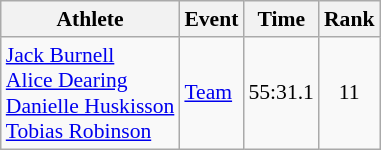<table class=wikitable style="font-size:90%;">
<tr>
<th>Athlete</th>
<th>Event</th>
<th>Time</th>
<th>Rank</th>
</tr>
<tr align=center>
<td align=left><a href='#'>Jack Burnell</a><br><a href='#'>Alice Dearing</a><br><a href='#'>Danielle Huskisson</a><br><a href='#'>Tobias Robinson</a></td>
<td align=left><a href='#'>Team</a></td>
<td>55:31.1</td>
<td>11</td>
</tr>
</table>
